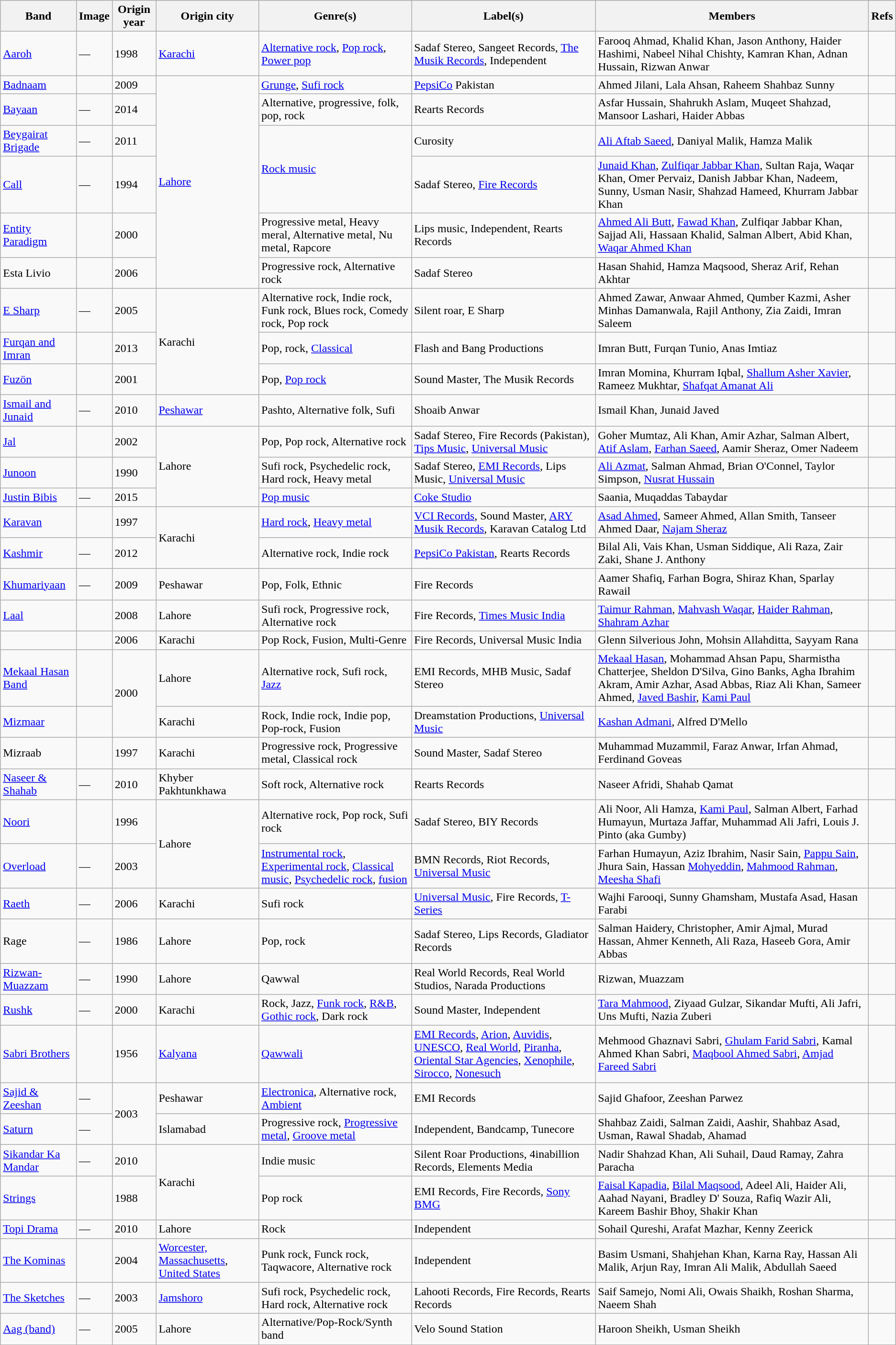<table class="wikitable sortable">
<tr>
<th>Band</th>
<th>Image</th>
<th>Origin year</th>
<th>Origin city</th>
<th>Genre(s)</th>
<th>Label(s)</th>
<th>Members</th>
<th>Refs</th>
</tr>
<tr>
<td><a href='#'>Aaroh</a></td>
<td>—</td>
<td>1998</td>
<td><a href='#'>Karachi</a></td>
<td><a href='#'>Alternative rock</a>, <a href='#'>Pop rock</a>, <a href='#'>Power pop</a></td>
<td>Sadaf Stereo, Sangeet Records, <a href='#'>The Musik Records</a>, Independent</td>
<td>Farooq Ahmad, Khalid Khan, Jason Anthony, Haider Hashimi, Nabeel Nihal Chishty, Kamran Khan, Adnan Hussain, Rizwan Anwar</td>
<td></td>
</tr>
<tr>
<td><a href='#'>Badnaam</a></td>
<td></td>
<td>2009</td>
<td rowspan="6"><a href='#'>Lahore</a></td>
<td><a href='#'>Grunge</a>, <a href='#'>Sufi rock</a></td>
<td><a href='#'>PepsiCo</a> Pakistan</td>
<td>Ahmed Jilani, Lala Ahsan, Raheem Shahbaz Sunny</td>
<td></td>
</tr>
<tr>
<td><a href='#'>Bayaan</a></td>
<td>—</td>
<td>2014</td>
<td>Alternative, progressive, folk, pop, rock</td>
<td>Rearts Records</td>
<td>Asfar Hussain, Shahrukh Aslam, Muqeet Shahzad, Mansoor Lashari, Haider Abbas</td>
<td></td>
</tr>
<tr>
<td><a href='#'>Beygairat Brigade</a></td>
<td>—</td>
<td>2011</td>
<td rowspan="2"><a href='#'>Rock music</a></td>
<td>Curosity</td>
<td><a href='#'>Ali Aftab Saeed</a>, Daniyal Malik, Hamza Malik</td>
<td></td>
</tr>
<tr>
<td><a href='#'>Call</a></td>
<td>—</td>
<td>1994</td>
<td>Sadaf Stereo, <a href='#'>Fire Records</a></td>
<td><a href='#'>Junaid Khan</a>, <a href='#'>Zulfiqar Jabbar Khan</a>, Sultan Raja, Waqar Khan, Omer Pervaiz, Danish Jabbar Khan, Nadeem, Sunny, Usman Nasir, Shahzad Hameed, Khurram Jabbar Khan</td>
<td></td>
</tr>
<tr>
<td><a href='#'>Entity Paradigm</a></td>
<td></td>
<td>2000</td>
<td>Progressive metal, Heavy meral, Alternative metal, Nu metal, Rapcore</td>
<td>Lips music, Independent, Rearts Records</td>
<td><a href='#'>Ahmed Ali Butt</a>, <a href='#'>Fawad Khan</a>, Zulfiqar Jabbar Khan, Sajjad Ali, Hassaan Khalid, Salman Albert, Abid Khan, <a href='#'>Waqar Ahmed Khan</a></td>
<td></td>
</tr>
<tr>
<td>Esta Livio</td>
<td></td>
<td>2006</td>
<td>Progressive rock, Alternative rock</td>
<td>Sadaf Stereo</td>
<td>Hasan Shahid, Hamza Maqsood, Sheraz Arif, Rehan Akhtar</td>
<td></td>
</tr>
<tr>
<td><a href='#'>E Sharp</a></td>
<td>—</td>
<td>2005</td>
<td rowspan="3">Karachi</td>
<td>Alternative rock, Indie rock, Funk rock, Blues rock, Comedy rock, Pop rock</td>
<td>Silent roar, E Sharp</td>
<td>Ahmed Zawar, Anwaar Ahmed, Qumber Kazmi, Asher Minhas Damanwala, Rajil Anthony, Zia Zaidi, Imran Saleem</td>
<td></td>
</tr>
<tr>
<td><a href='#'>Furqan and Imran</a></td>
<td></td>
<td>2013</td>
<td>Pop, rock, <a href='#'>Classical</a></td>
<td>Flash and Bang Productions</td>
<td>Imran Butt, Furqan Tunio, Anas Imtiaz</td>
<td></td>
</tr>
<tr>
<td><a href='#'>Fuzön</a></td>
<td></td>
<td>2001</td>
<td>Pop, <a href='#'>Pop rock</a></td>
<td>Sound Master, The Musik Records</td>
<td>Imran Momina, Khurram Iqbal, <a href='#'>Shallum Asher Xavier</a>, Rameez Mukhtar, <a href='#'>Shafqat Amanat Ali</a></td>
<td></td>
</tr>
<tr>
<td><a href='#'>Ismail and Junaid</a></td>
<td>—</td>
<td>2010</td>
<td><a href='#'>Peshawar</a></td>
<td>Pashto, Alternative folk, Sufi</td>
<td>Shoaib Anwar</td>
<td>Ismail Khan, Junaid Javed</td>
<td></td>
</tr>
<tr>
<td><a href='#'>Jal</a></td>
<td></td>
<td>2002</td>
<td rowspan="3">Lahore</td>
<td>Pop, Pop rock, Alternative rock</td>
<td>Sadaf Stereo, Fire Records (Pakistan), <a href='#'>Tips Music</a>, <a href='#'>Universal Music</a></td>
<td>Goher Mumtaz, Ali Khan, Amir Azhar, Salman Albert, <a href='#'>Atif Aslam</a>, <a href='#'>Farhan Saeed</a>, Aamir Sheraz, Omer Nadeem</td>
<td></td>
</tr>
<tr>
<td><a href='#'>Junoon</a></td>
<td></td>
<td>1990</td>
<td>Sufi rock, Psychedelic rock, Hard rock, Heavy metal</td>
<td>Sadaf Stereo, <a href='#'>EMI Records</a>, Lips Music, <a href='#'>Universal Music</a></td>
<td><a href='#'>Ali Azmat</a>, Salman Ahmad, Brian O'Connel, Taylor Simpson, <a href='#'>Nusrat Hussain</a></td>
<td></td>
</tr>
<tr>
<td><a href='#'>Justin Bibis</a></td>
<td>—</td>
<td>2015</td>
<td><a href='#'>Pop music</a></td>
<td><a href='#'>Coke Studio</a></td>
<td>Saania, Muqaddas Tabaydar</td>
<td></td>
</tr>
<tr>
<td><a href='#'>Karavan</a></td>
<td></td>
<td>1997</td>
<td rowspan="2">Karachi</td>
<td><a href='#'>Hard rock</a>, <a href='#'>Heavy metal</a></td>
<td><a href='#'>VCI Records</a>, Sound Master, <a href='#'>ARY Musik Records</a>, Karavan Catalog Ltd</td>
<td><a href='#'>Asad Ahmed</a>, Sameer Ahmed, Allan Smith, Tanseer Ahmed Daar, <a href='#'>Najam Sheraz</a></td>
<td></td>
</tr>
<tr>
<td><a href='#'>Kashmir</a></td>
<td>—</td>
<td>2012</td>
<td>Alternative rock, Indie rock</td>
<td><a href='#'>PepsiCo Pakistan</a>, Rearts Records</td>
<td>Bilal Ali, Vais Khan, Usman Siddique, Ali Raza, Zair Zaki, Shane J. Anthony</td>
<td></td>
</tr>
<tr>
<td><a href='#'>Khumariyaan</a></td>
<td>—</td>
<td>2009</td>
<td>Peshawar</td>
<td>Pop, Folk, Ethnic</td>
<td>Fire Records</td>
<td>Aamer Shafiq, Farhan Bogra, Shiraz Khan, Sparlay Rawail</td>
<td></td>
</tr>
<tr>
<td><a href='#'>Laal</a></td>
<td></td>
<td>2008</td>
<td>Lahore</td>
<td>Sufi rock, Progressive rock, Alternative rock</td>
<td>Fire Records, <a href='#'>Times Music India</a></td>
<td><a href='#'>Taimur Rahman</a>, <a href='#'>Mahvash Waqar</a>, <a href='#'>Haider Rahman</a>, <a href='#'>Shahram Azhar</a></td>
<td></td>
</tr>
<tr>
<td></td>
<td></td>
<td>2006</td>
<td>Karachi</td>
<td>Pop Rock, Fusion, Multi-Genre</td>
<td>Fire Records, Universal Music India</td>
<td>Glenn Silverious John, Mohsin Allahditta, Sayyam Rana</td>
<td></td>
</tr>
<tr>
<td><a href='#'>Mekaal Hasan Band</a></td>
<td></td>
<td rowspan="2">2000</td>
<td>Lahore</td>
<td>Alternative rock, Sufi rock, <a href='#'>Jazz</a></td>
<td>EMI Records, MHB Music, Sadaf Stereo</td>
<td><a href='#'>Mekaal Hasan</a>, Mohammad Ahsan Papu, Sharmistha Chatterjee, Sheldon D'Silva, Gino Banks, Agha Ibrahim Akram, Amir Azhar, Asad Abbas, Riaz Ali Khan, Sameer Ahmed, <a href='#'>Javed Bashir</a>, <a href='#'>Kami Paul</a></td>
<td></td>
</tr>
<tr>
<td><a href='#'>Mizmaar</a></td>
<td></td>
<td>Karachi</td>
<td>Rock, Indie rock, Indie pop, Pop-rock, Fusion</td>
<td>Dreamstation Productions, <a href='#'>Universal Music</a></td>
<td><a href='#'>Kashan Admani</a>, Alfred D'Mello</td>
<td></td>
</tr>
<tr>
<td>Mizraab</td>
<td></td>
<td>1997</td>
<td>Karachi</td>
<td>Progressive rock, Progressive metal, Classical rock</td>
<td>Sound Master, Sadaf Stereo</td>
<td>Muhammad Muzammil, Faraz Anwar, Irfan Ahmad, Ferdinand Goveas</td>
<td></td>
</tr>
<tr>
<td><a href='#'>Naseer & Shahab</a></td>
<td>—</td>
<td>2010</td>
<td>Khyber Pakhtunkhawa</td>
<td>Soft rock, Alternative rock</td>
<td>Rearts Records</td>
<td>Naseer Afridi, Shahab Qamat</td>
<td></td>
</tr>
<tr>
<td><a href='#'>Noori</a></td>
<td></td>
<td>1996</td>
<td rowspan="2">Lahore</td>
<td>Alternative rock, Pop rock, Sufi rock</td>
<td>Sadaf Stereo, BIY Records</td>
<td>Ali Noor, Ali Hamza, <a href='#'>Kami Paul</a>, Salman Albert, Farhad Humayun, Murtaza Jaffar, Muhammad Ali Jafri, Louis J. Pinto (aka Gumby)</td>
<td></td>
</tr>
<tr>
<td><a href='#'>Overload</a></td>
<td>—</td>
<td>2003</td>
<td><a href='#'>Instrumental rock</a>, <a href='#'>Experimental rock</a>, <a href='#'>Classical music</a>, <a href='#'>Psychedelic rock</a>, <a href='#'>fusion</a></td>
<td>BMN Records, Riot Records, <a href='#'>Universal Music</a></td>
<td>Farhan Humayun, Aziz Ibrahim, Nasir Sain, <a href='#'>Pappu Sain</a>, Jhura Sain, Hassan <a href='#'>Mohyeddin</a>, <a href='#'>Mahmood Rahman</a>, <a href='#'>Meesha Shafi</a></td>
<td></td>
</tr>
<tr>
<td><a href='#'>Raeth</a></td>
<td>—</td>
<td>2006</td>
<td>Karachi</td>
<td>Sufi rock</td>
<td><a href='#'>Universal Music</a>, Fire Records, <a href='#'>T-Series</a></td>
<td>Wajhi Farooqi, Sunny Ghamsham, Mustafa Asad, Hasan Farabi</td>
<td></td>
</tr>
<tr>
<td>Rage</td>
<td>—</td>
<td>1986</td>
<td>Lahore</td>
<td>Pop, rock</td>
<td>Sadaf Stereo, Lips Records, Gladiator Records</td>
<td>Salman Haidery, Christopher, Amir Ajmal, Murad Hassan, Ahmer Kenneth, Ali Raza, Haseeb Gora, Amir Abbas</td>
<td></td>
</tr>
<tr>
<td><a href='#'>Rizwan-Muazzam</a></td>
<td>—</td>
<td>1990</td>
<td>Lahore</td>
<td>Qawwal</td>
<td>Real World Records, Real World Studios, Narada Productions</td>
<td>Rizwan, Muazzam</td>
<td></td>
</tr>
<tr>
<td><a href='#'>Rushk</a></td>
<td>—</td>
<td>2000</td>
<td>Karachi</td>
<td>Rock, Jazz, <a href='#'>Funk rock</a>, <a href='#'>R&B</a>, <a href='#'>Gothic rock</a>, Dark rock</td>
<td>Sound Master, Independent</td>
<td><a href='#'>Tara Mahmood</a>, Ziyaad Gulzar, Sikandar Mufti, Ali Jafri, Uns Mufti, Nazia Zuberi</td>
<td></td>
</tr>
<tr>
<td><a href='#'>Sabri Brothers</a></td>
<td></td>
<td>1956</td>
<td><a href='#'>Kalyana</a></td>
<td><a href='#'>Qawwali</a></td>
<td><a href='#'>EMI Records</a>, <a href='#'>Arion</a>, <a href='#'>Auvidis</a>, <a href='#'>UNESCO</a>, <a href='#'>Real World</a>, <a href='#'>Piranha</a>, <a href='#'>Oriental Star Agencies</a>, <a href='#'>Xenophile</a>, <a href='#'>Sirocco</a>, <a href='#'>Nonesuch</a></td>
<td>Mehmood Ghaznavi Sabri, <a href='#'>Ghulam Farid Sabri</a>, Kamal Ahmed Khan Sabri, <a href='#'>Maqbool Ahmed Sabri</a>, <a href='#'>Amjad Fareed Sabri</a></td>
<td></td>
</tr>
<tr>
<td><a href='#'>Sajid & Zeeshan</a></td>
<td>—</td>
<td rowspan="2">2003</td>
<td>Peshawar</td>
<td><a href='#'>Electronica</a>, Alternative rock, <a href='#'>Ambient</a></td>
<td>EMI Records</td>
<td>Sajid Ghafoor, Zeeshan Parwez</td>
<td></td>
</tr>
<tr>
<td><a href='#'>Saturn</a></td>
<td>—</td>
<td>Islamabad</td>
<td>Progressive rock, <a href='#'>Progressive metal</a>, <a href='#'>Groove metal</a></td>
<td>Independent, Bandcamp, Tunecore</td>
<td>Shahbaz Zaidi, Salman Zaidi, Aashir, Shahbaz Asad, Usman, Rawal Shadab, Ahamad</td>
<td></td>
</tr>
<tr>
<td><a href='#'>Sikandar Ka Mandar</a></td>
<td>—</td>
<td>2010</td>
<td rowspan="2">Karachi</td>
<td>Indie music</td>
<td>Silent Roar Productions, 4inabillion Records, Elements Media</td>
<td>Nadir Shahzad Khan, Ali Suhail, Daud Ramay, Zahra Paracha</td>
<td></td>
</tr>
<tr>
<td><a href='#'>Strings</a></td>
<td></td>
<td>1988</td>
<td>Pop rock</td>
<td>EMI Records, Fire Records, <a href='#'>Sony BMG</a></td>
<td><a href='#'>Faisal Kapadia</a>, <a href='#'>Bilal Maqsood</a>, Adeel Ali, Haider Ali, Aahad Nayani, Bradley D' Souza, Rafiq Wazir Ali, Kareem Bashir Bhoy, Shakir Khan</td>
<td></td>
</tr>
<tr>
<td><a href='#'>Topi Drama</a></td>
<td>—</td>
<td>2010</td>
<td>Lahore</td>
<td>Rock</td>
<td>Independent</td>
<td>Sohail Qureshi, Arafat Mazhar, Kenny Zeerick</td>
<td></td>
</tr>
<tr>
<td><a href='#'>The Kominas</a></td>
<td></td>
<td>2004</td>
<td><a href='#'>Worcester, Massachusetts</a>, <a href='#'>United States</a></td>
<td>Punk rock, Funck rock, Taqwacore, Alternative rock</td>
<td>Independent</td>
<td>Basim Usmani, Shahjehan Khan, Karna Ray, Hassan Ali Malik, Arjun Ray, Imran Ali Malik, Abdullah Saeed</td>
</tr>
<tr>
<td><a href='#'>The Sketches</a></td>
<td>—</td>
<td>2003</td>
<td><a href='#'>Jamshoro</a></td>
<td>Sufi rock, Psychedelic rock, Hard rock, Alternative rock</td>
<td>Lahooti Records, Fire Records, Rearts Records</td>
<td>Saif Samejo, Nomi Ali, Owais Shaikh, Roshan Sharma, Naeem Shah</td>
<td></td>
</tr>
<tr>
<td><a href='#'>Aag (band)</a></td>
<td>—</td>
<td>2005</td>
<td>Lahore</td>
<td>Alternative/Pop-Rock/Synth band</td>
<td>Velo Sound Station</td>
<td>Haroon Sheikh, Usman Sheikh</td>
<td></td>
</tr>
</table>
